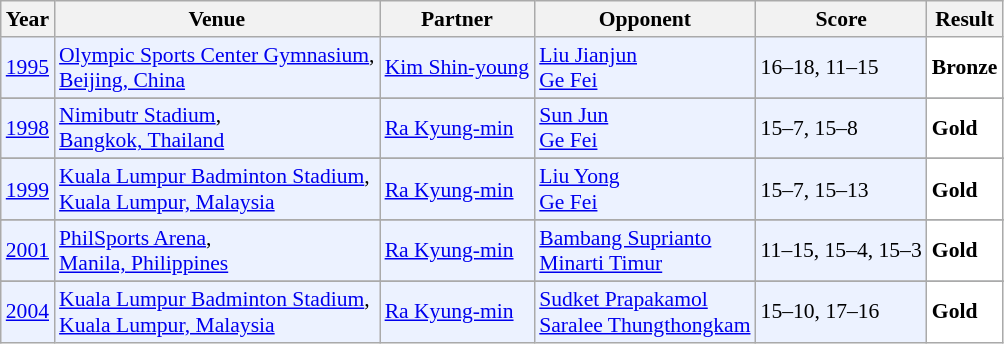<table class="sortable wikitable" style="font-size: 90%;">
<tr>
<th>Year</th>
<th>Venue</th>
<th>Partner</th>
<th>Opponent</th>
<th>Score</th>
<th>Result</th>
</tr>
<tr style="background:#ECF2FF">
<td align="center"><a href='#'>1995</a></td>
<td align="left"><a href='#'>Olympic Sports Center Gymnasium</a>,<br><a href='#'>Beijing, China</a></td>
<td align="left"> <a href='#'>Kim Shin-young</a></td>
<td align="left"> <a href='#'>Liu Jianjun</a> <br>  <a href='#'>Ge Fei</a></td>
<td align="left">16–18, 11–15</td>
<td style="text-align:left; background:white"> <strong>Bronze</strong></td>
</tr>
<tr>
</tr>
<tr style="background:#ECF2FF">
<td align="center"><a href='#'>1998</a></td>
<td align="left"><a href='#'>Nimibutr Stadium</a>,<br><a href='#'>Bangkok, Thailand</a></td>
<td align="left"> <a href='#'>Ra Kyung-min</a></td>
<td align="left"> <a href='#'>Sun Jun</a> <br>  <a href='#'>Ge Fei</a></td>
<td align="left">15–7, 15–8</td>
<td style="text-align:left; background:white"> <strong>Gold</strong></td>
</tr>
<tr>
</tr>
<tr style="background:#ECF2FF">
<td align="center"><a href='#'>1999</a></td>
<td align="left"><a href='#'>Kuala Lumpur Badminton Stadium</a>,<br><a href='#'>Kuala Lumpur, Malaysia</a></td>
<td align="left"> <a href='#'>Ra Kyung-min</a></td>
<td align="left"> <a href='#'>Liu Yong</a> <br>  <a href='#'>Ge Fei</a></td>
<td align="left">15–7, 15–13</td>
<td style="text-align:left; background:white"> <strong>Gold</strong></td>
</tr>
<tr>
</tr>
<tr style="background:#ECF2FF">
<td align="center"><a href='#'>2001</a></td>
<td align="left"><a href='#'>PhilSports Arena</a>,<br><a href='#'>Manila, Philippines</a></td>
<td align="left"> <a href='#'>Ra Kyung-min</a></td>
<td align="left"> <a href='#'>Bambang Suprianto</a> <br>  <a href='#'>Minarti Timur</a></td>
<td align="left">11–15, 15–4, 15–3</td>
<td style="text-align:left; background:white"> <strong>Gold</strong></td>
</tr>
<tr>
</tr>
<tr style="background:#ECF2FF">
<td align="center"><a href='#'>2004</a></td>
<td align="left"><a href='#'>Kuala Lumpur Badminton Stadium</a>,<br><a href='#'>Kuala Lumpur, Malaysia</a></td>
<td align="left"> <a href='#'>Ra Kyung-min</a></td>
<td align="left"> <a href='#'>Sudket Prapakamol</a> <br>  <a href='#'>Saralee Thungthongkam</a></td>
<td align="left">15–10, 17–16</td>
<td style="text-align:left; background:white"> <strong>Gold</strong></td>
</tr>
</table>
